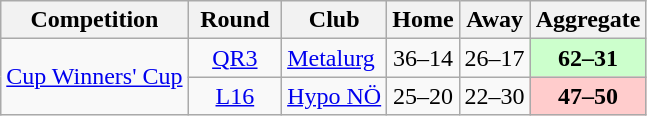<table class="wikitable">
<tr>
<th>Competition</th>
<th width="55">Round</th>
<th>Club</th>
<th>Home</th>
<th>Away</th>
<th>Aggregate</th>
</tr>
<tr>
<td rowspan="2"><a href='#'>Cup Winners' Cup</a></td>
<td style="text-align:center;"><a href='#'>QR3</a></td>
<td> <a href='#'>Metalurg</a></td>
<td style="text-align:center;">36–14</td>
<td style="text-align:center;">26–17</td>
<td style="text-align:center;" bgcolor="#ccffcc"><strong>62–31</strong></td>
</tr>
<tr>
<td style="text-align:center;"><a href='#'>L16</a></td>
<td> <a href='#'>Hypo NÖ</a></td>
<td style="text-align:center;">25–20</td>
<td style="text-align:center;">22–30</td>
<td style="text-align:center;" bgcolor="#ffcccc"><strong>47–50</strong></td>
</tr>
</table>
